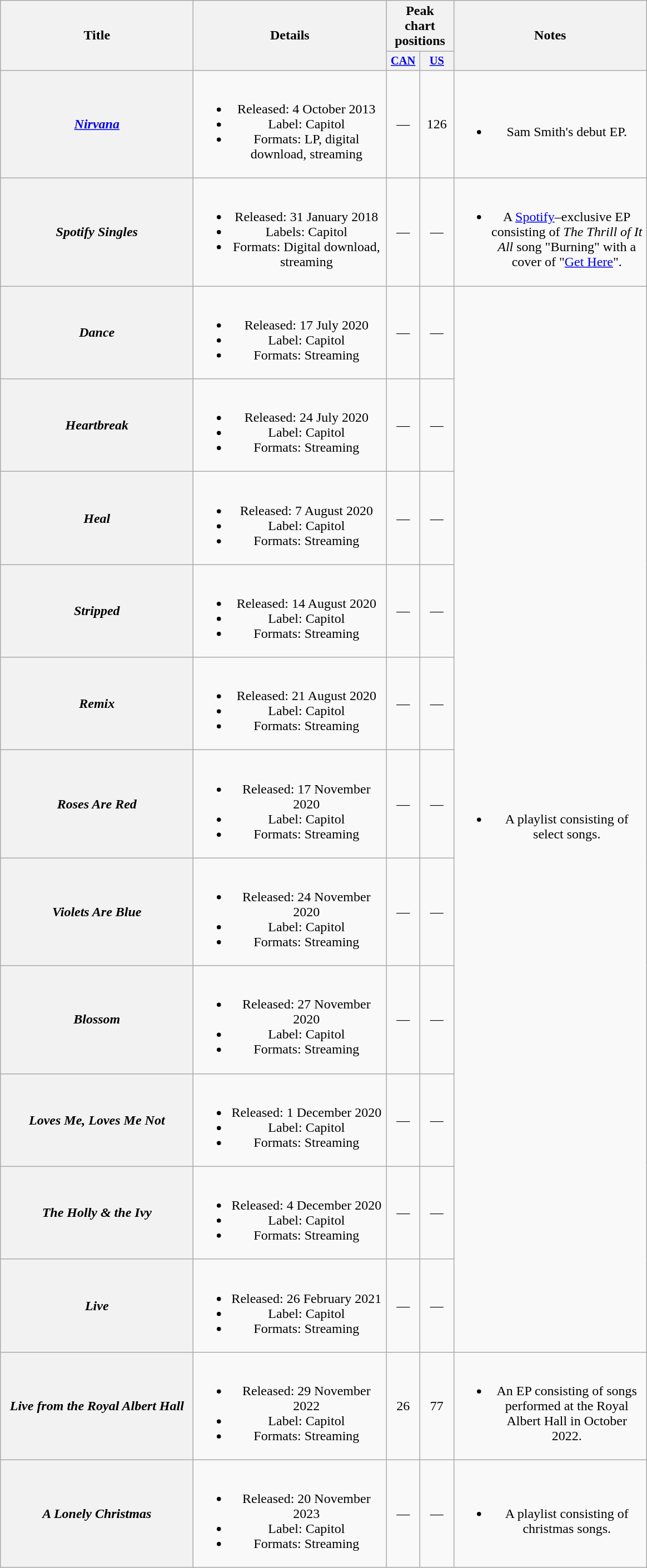<table class="wikitable plainrowheaders" style="text-align:center;">
<tr>
<th scope="col" rowspan="2" style="width:14em;">Title</th>
<th scope="col" rowspan="2" style="width:14em;">Details</th>
<th scope="col" colspan="2">Peak chart positions</th>
<th scope="col" rowspan="2" style="width:14em;">Notes</th>
</tr>
<tr>
<th scope="col" style="width:2.5em;font-size:85%;"><a href='#'>CAN</a><br></th>
<th scope="col" style="width:2.5em;font-size:85%;"><a href='#'>US</a><br></th>
</tr>
<tr>
<th scope="row"><em><a href='#'>Nirvana</a></em></th>
<td><br><ul><li>Released: 4 October 2013</li><li>Label: Capitol</li><li>Formats: LP, digital download, streaming</li></ul></td>
<td>—</td>
<td>126</td>
<td><br><ul><li>Sam Smith's debut EP.</li></ul></td>
</tr>
<tr>
<th scope="row"><em>Spotify Singles</em></th>
<td><br><ul><li>Released: 31 January 2018</li><li>Labels: Capitol</li><li>Formats: Digital download, streaming</li></ul></td>
<td>—</td>
<td>—</td>
<td><br><ul><li>A <a href='#'>Spotify</a>–exclusive EP consisting of <em>The Thrill of It All</em> song "Burning" with a cover of "<a href='#'>Get Here</a>".</li></ul></td>
</tr>
<tr>
<th scope="row"><em>Dance</em></th>
<td><br><ul><li>Released: 17 July 2020</li><li>Label: Capitol</li><li>Formats: Streaming</li></ul></td>
<td>—</td>
<td>—</td>
<td rowspan="11"><br><ul><li>A playlist consisting of select songs.</li></ul></td>
</tr>
<tr>
<th scope="row"><em>Heartbreak</em></th>
<td><br><ul><li>Released: 24 July 2020</li><li>Label: Capitol</li><li>Formats: Streaming</li></ul></td>
<td>—</td>
<td>—</td>
</tr>
<tr>
<th scope="row"><em>Heal</em></th>
<td><br><ul><li>Released: 7 August 2020</li><li>Label: Capitol</li><li>Formats: Streaming</li></ul></td>
<td>—</td>
<td>—</td>
</tr>
<tr>
<th scope="row"><em>Stripped</em></th>
<td><br><ul><li>Released: 14 August 2020</li><li>Label: Capitol</li><li>Formats: Streaming</li></ul></td>
<td>—</td>
<td>—</td>
</tr>
<tr>
<th scope="row"><em>Remix</em></th>
<td><br><ul><li>Released: 21 August 2020</li><li>Label: Capitol</li><li>Formats: Streaming</li></ul></td>
<td>—</td>
<td>—</td>
</tr>
<tr>
<th scope="row"><em>Roses Are Red</em></th>
<td><br><ul><li>Released: 17 November 2020</li><li>Label: Capitol</li><li>Formats: Streaming</li></ul></td>
<td>—</td>
<td>—</td>
</tr>
<tr>
<th scope="row"><em>Violets Are Blue</em></th>
<td><br><ul><li>Released: 24 November 2020</li><li>Label: Capitol</li><li>Formats: Streaming</li></ul></td>
<td>—</td>
<td>—</td>
</tr>
<tr>
<th scope="row"><em>Blossom</em></th>
<td><br><ul><li>Released: 27 November 2020</li><li>Label: Capitol</li><li>Formats: Streaming</li></ul></td>
<td>—</td>
<td>—</td>
</tr>
<tr>
<th scope="row"><em>Loves Me, Loves Me Not</em></th>
<td><br><ul><li>Released: 1 December 2020</li><li>Label: Capitol</li><li>Formats: Streaming</li></ul></td>
<td>—</td>
<td>—</td>
</tr>
<tr>
<th scope="row"><em>The Holly & the Ivy</em></th>
<td><br><ul><li>Released: 4 December 2020</li><li>Label: Capitol</li><li>Formats: Streaming</li></ul></td>
<td>—</td>
<td>—</td>
</tr>
<tr>
<th scope="row"><em>Live</em></th>
<td><br><ul><li>Released: 26 February 2021</li><li>Label: Capitol</li><li>Formats: Streaming</li></ul></td>
<td>—</td>
<td>—</td>
</tr>
<tr>
<th scope="row"><em>Live from the Royal Albert Hall</em></th>
<td><br><ul><li>Released: 29 November 2022</li><li>Label: Capitol</li><li>Formats: Streaming</li></ul></td>
<td>26</td>
<td>77</td>
<td><br><ul><li>An EP consisting of songs performed at the Royal Albert Hall in October 2022.</li></ul></td>
</tr>
<tr>
<th scope="row"><em>A Lonely Christmas</em></th>
<td><br><ul><li>Released: 20 November 2023</li><li>Label: Capitol</li><li>Formats: Streaming</li></ul></td>
<td>—</td>
<td>—</td>
<td><br><ul><li>A playlist consisting of christmas songs.</li></ul></td>
</tr>
</table>
